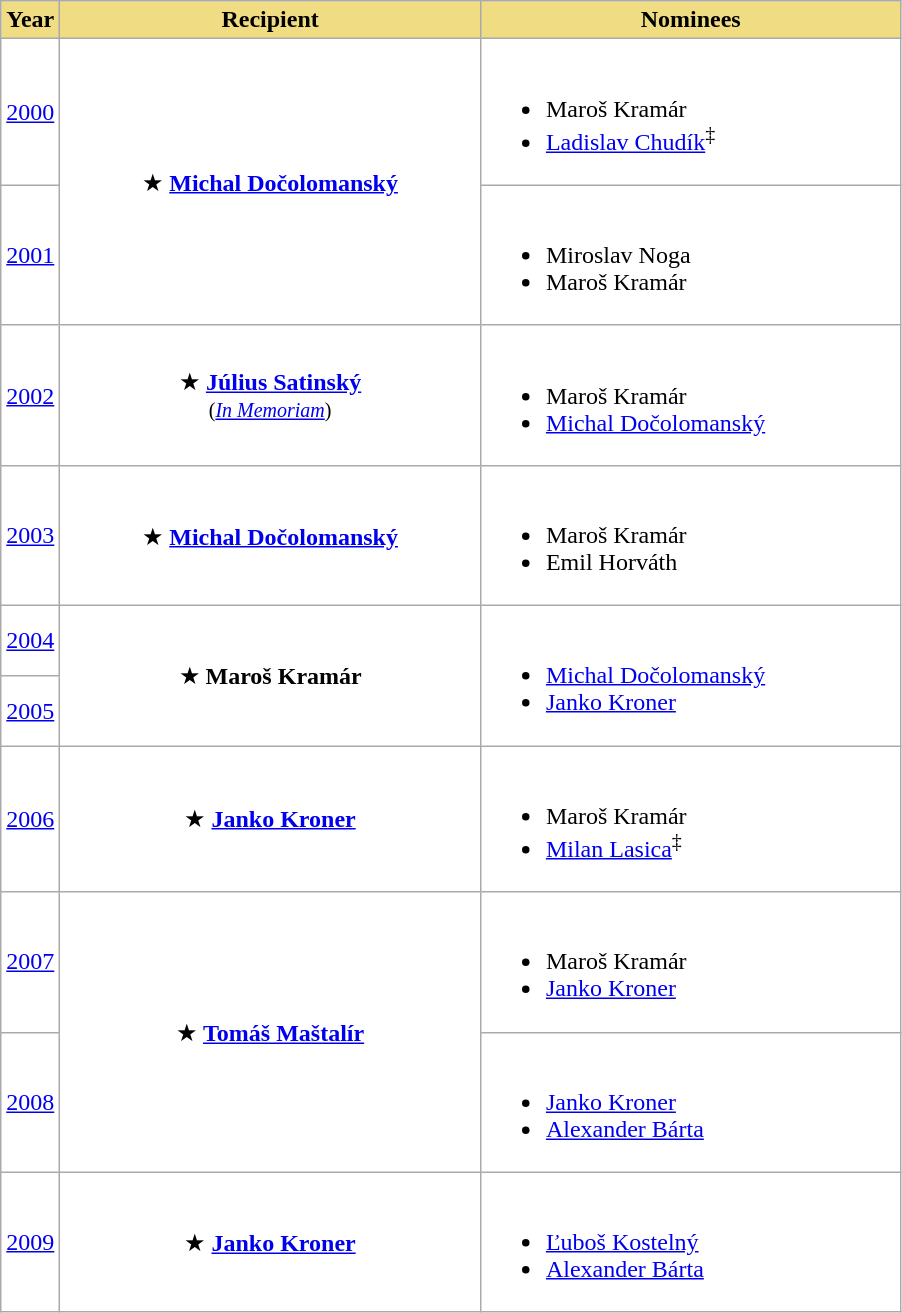<table class=wikitable sortable style="background:white">
<tr>
<th style=background:#F0DC82>Year</th>
<th style=background:#F0DC82 width=273>Recipient</th>
<th style=background:#F0DC82 width=273>Nominees</th>
</tr>
<tr>
<td><a href='#'>2000</a></td>
<td align=center rowspan=2>★ <strong><a href='#'>Michal Dočolomanský</a></strong> <br></td>
<td><br><ul><li>Maroš Kramár</li><li><a href='#'>Ladislav Chudík</a><sup>‡</sup></li></ul></td>
</tr>
<tr>
<td><a href='#'>2001</a></td>
<td><br><ul><li>Miroslav Noga</li><li>Maroš Kramár</li></ul></td>
</tr>
<tr>
<td><a href='#'>2002</a></td>
<td align=center>★ <strong><a href='#'>Július Satinský</a></strong> <br><small>(<em><a href='#'>In Memoriam</a></em>)</small></td>
<td><br><ul><li>Maroš Kramár</li><li><a href='#'>Michal Dočolomanský</a></li></ul></td>
</tr>
<tr>
<td><a href='#'>2003</a></td>
<td align=center>★ <strong><a href='#'>Michal Dočolomanský</a></strong></td>
<td><br><ul><li>Maroš Kramár</li><li>Emil Horváth</li></ul></td>
</tr>
<tr>
<td><a href='#'>2004</a></td>
<td align=center rowspan=2>★ <strong>Maroš Kramár</strong> <br></td>
<td rowspan=2><br><ul><li><a href='#'>Michal Dočolomanský</a></li><li><a href='#'>Janko Kroner</a></li></ul></td>
</tr>
<tr>
<td><a href='#'>2005</a></td>
</tr>
<tr>
<td><a href='#'>2006</a></td>
<td align=center>★ <strong><a href='#'>Janko Kroner</a></strong></td>
<td><br><ul><li>Maroš Kramár</li><li><a href='#'>Milan Lasica</a><sup>‡</sup></li></ul></td>
</tr>
<tr>
<td><a href='#'>2007</a></td>
<td align=center rowspan=2>★ <strong><a href='#'>Tomáš Maštalír</a></strong> <br></td>
<td><br><ul><li>Maroš Kramár</li><li><a href='#'>Janko Kroner</a></li></ul></td>
</tr>
<tr>
<td><a href='#'>2008</a></td>
<td><br><ul><li><a href='#'>Janko Kroner</a></li><li><a href='#'>Alexander Bárta</a></li></ul></td>
</tr>
<tr>
<td><a href='#'>2009</a></td>
<td align=center>★ <strong><a href='#'>Janko Kroner</a></strong></td>
<td><br><ul><li><a href='#'>Ľuboš Kostelný</a></li><li><a href='#'>Alexander Bárta</a></li></ul></td>
</tr>
</table>
